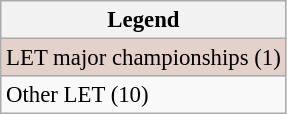<table class="wikitable" style="font-size:95%;">
<tr>
<th>Legend</th>
</tr>
<tr style="background:#e5d1cb;">
<td>LET major championships (1)</td>
</tr>
<tr>
<td>Other LET (10)</td>
</tr>
</table>
